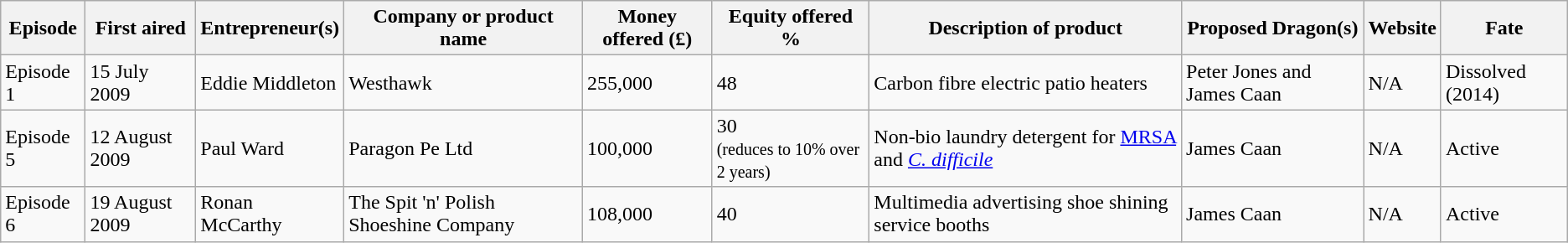<table class="wikitable sortable">
<tr>
<th>Episode</th>
<th>First aired</th>
<th>Entrepreneur(s)</th>
<th>Company or product name</th>
<th>Money offered (£)</th>
<th>Equity offered %</th>
<th>Description of product</th>
<th>Proposed Dragon(s)</th>
<th>Website</th>
<th>Fate</th>
</tr>
<tr>
<td>Episode 1</td>
<td>15 July 2009</td>
<td>Eddie Middleton</td>
<td>Westhawk</td>
<td>255,000</td>
<td>48</td>
<td>Carbon fibre electric patio heaters</td>
<td>Peter Jones and James Caan </td>
<td>N/A</td>
<td>Dissolved (2014) </td>
</tr>
<tr>
<td>Episode 5</td>
<td>12 August 2009</td>
<td>Paul Ward</td>
<td>Paragon Pe Ltd</td>
<td>100,000</td>
<td>30 <br><small>(reduces to 10% over 2 years)</small></td>
<td>Non-bio laundry detergent for <a href='#'>MRSA</a> and <em><a href='#'>C. difficile</a></em></td>
<td>James Caan </td>
<td>N/A</td>
<td>Active </td>
</tr>
<tr>
<td>Episode 6</td>
<td>19 August 2009</td>
<td>Ronan McCarthy</td>
<td>The Spit 'n' Polish Shoeshine Company</td>
<td>108,000</td>
<td>40</td>
<td>Multimedia advertising shoe shining service booths</td>
<td>James Caan </td>
<td>N/A</td>
<td>Active </td>
</tr>
</table>
